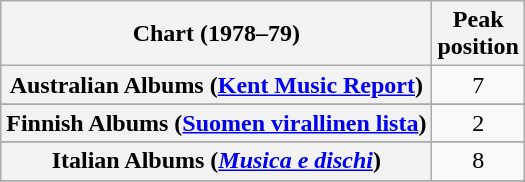<table class="wikitable sortable plainrowheaders" style="text-align:center;">
<tr>
<th scope="col">Chart (1978–79)</th>
<th scope="col">Peak<br>position</th>
</tr>
<tr>
<th scope="row">Australian Albums (<a href='#'>Kent Music Report</a>)</th>
<td>7</td>
</tr>
<tr>
</tr>
<tr>
</tr>
<tr>
</tr>
<tr>
<th scope="row">Finnish Albums (<a href='#'>Suomen virallinen lista</a>)</th>
<td align="center">2</td>
</tr>
<tr>
</tr>
<tr>
<th scope="row">Italian Albums (<em><a href='#'>Musica e dischi</a></em>)</th>
<td>8</td>
</tr>
<tr>
</tr>
<tr>
</tr>
<tr>
</tr>
<tr>
</tr>
<tr>
</tr>
</table>
